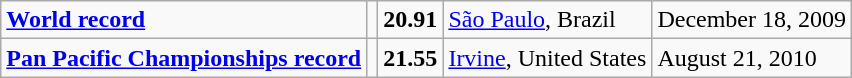<table class="wikitable">
<tr>
<td><strong><a href='#'>World record</a></strong></td>
<td></td>
<td><strong>20.91</strong></td>
<td><a href='#'>São Paulo</a>, Brazil</td>
<td>December 18, 2009</td>
</tr>
<tr>
<td><strong><a href='#'>Pan Pacific Championships record</a></strong></td>
<td></td>
<td><strong>21.55</strong></td>
<td><a href='#'>Irvine</a>, United States</td>
<td>August 21, 2010</td>
</tr>
</table>
